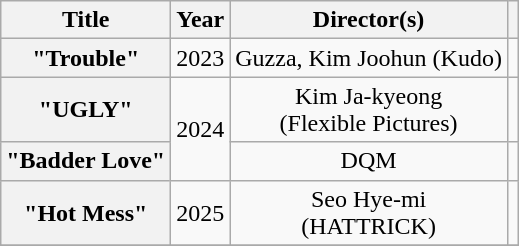<table class="wikitable plainrowheaders" style="text-align:center">
<tr>
<th scope="col">Title</th>
<th scope="col">Year</th>
<th scope="col">Director(s)</th>
<th scope="col"></th>
</tr>
<tr>
<th scope="row">"Trouble"</th>
<td>2023</td>
<td>Guzza, Kim Joohun (Kudo)</td>
<td></td>
</tr>
<tr>
<th scope="row">"UGLY"</th>
<td rowspan=2>2024</td>
<td>Kim Ja-kyeong<br>(Flexible Pictures)</td>
<td></td>
</tr>
<tr>
<th scope="row">"Badder Love"</th>
<td>DQM</td>
<td></td>
</tr>
<tr>
<th scope="row">"Hot Mess"</th>
<td>2025</td>
<td>Seo Hye-mi<br>(HATTRICK)</td>
<td></td>
</tr>
<tr>
</tr>
</table>
